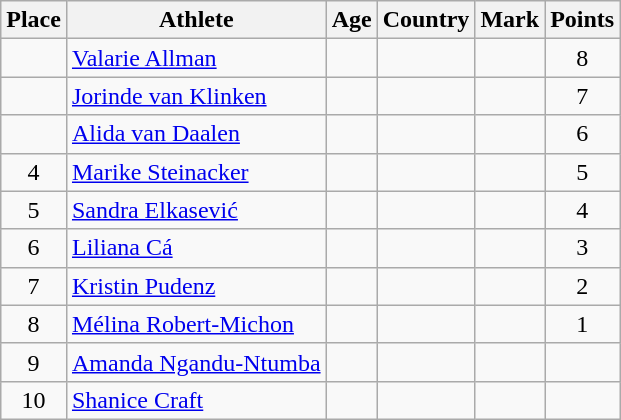<table class="wikitable mw-datatable sortable">
<tr>
<th>Place</th>
<th>Athlete</th>
<th>Age</th>
<th>Country</th>
<th>Mark</th>
<th>Points</th>
</tr>
<tr>
<td align=center></td>
<td><a href='#'>Valarie Allman</a></td>
<td></td>
<td></td>
<td></td>
<td align=center>8</td>
</tr>
<tr>
<td align=center></td>
<td><a href='#'>Jorinde van Klinken</a></td>
<td></td>
<td></td>
<td></td>
<td align=center>7</td>
</tr>
<tr>
<td align=center></td>
<td><a href='#'>Alida van Daalen</a></td>
<td></td>
<td></td>
<td></td>
<td align=center>6</td>
</tr>
<tr>
<td align=center>4</td>
<td><a href='#'>Marike Steinacker</a></td>
<td></td>
<td></td>
<td></td>
<td align=center>5</td>
</tr>
<tr>
<td align=center>5</td>
<td><a href='#'>Sandra Elkasević</a></td>
<td></td>
<td></td>
<td></td>
<td align=center>4</td>
</tr>
<tr>
<td align=center>6</td>
<td><a href='#'>Liliana Cá</a></td>
<td></td>
<td></td>
<td></td>
<td align=center>3</td>
</tr>
<tr>
<td align=center>7</td>
<td><a href='#'>Kristin Pudenz</a></td>
<td></td>
<td></td>
<td></td>
<td align=center>2</td>
</tr>
<tr>
<td align=center>8</td>
<td><a href='#'>Mélina Robert-Michon</a></td>
<td></td>
<td></td>
<td></td>
<td align=center>1</td>
</tr>
<tr>
<td align=center>9</td>
<td><a href='#'>Amanda Ngandu-Ntumba</a></td>
<td></td>
<td></td>
<td></td>
<td align=center></td>
</tr>
<tr>
<td align=center>10</td>
<td><a href='#'>Shanice Craft</a></td>
<td></td>
<td></td>
<td></td>
<td align=center></td>
</tr>
</table>
